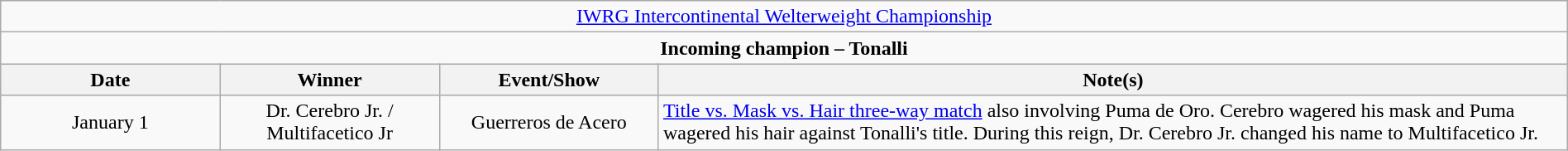<table class="wikitable" style="text-align:center; width:100%;">
<tr>
<td colspan="4" style="text-align: center;"><a href='#'>IWRG Intercontinental Welterweight Championship</a></td>
</tr>
<tr>
<td colspan="4" style="text-align: center;"><strong>Incoming champion – Tonalli</strong></td>
</tr>
<tr>
<th width=14%>Date</th>
<th width=14%>Winner</th>
<th width=14%>Event/Show</th>
<th width=58%>Note(s)</th>
</tr>
<tr>
<td>January 1</td>
<td>Dr. Cerebro Jr. / Multifacetico Jr</td>
<td>Guerreros de Acero</td>
<td align=left><a href='#'>Title vs. Mask vs. Hair three-way match</a> also involving Puma de Oro. Cerebro wagered his mask and Puma wagered his hair against Tonalli's title. During this reign, Dr. Cerebro Jr. changed his name to Multifacetico Jr.</td>
</tr>
</table>
